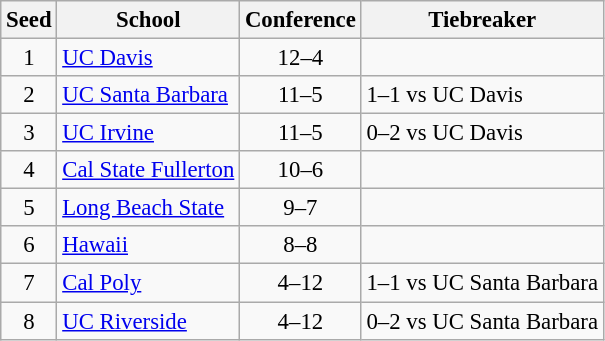<table class="wikitable" style="white-space:nowrap; font-size:95%;text-align:center">
<tr>
<th>Seed</th>
<th>School</th>
<th>Conference</th>
<th>Tiebreaker</th>
</tr>
<tr>
<td>1</td>
<td align=left><a href='#'>UC Davis</a></td>
<td>12–4</td>
<td></td>
</tr>
<tr>
<td>2</td>
<td align=left><a href='#'>UC Santa Barbara</a></td>
<td>11–5</td>
<td align=left>1–1 vs UC Davis</td>
</tr>
<tr>
<td>3</td>
<td align=left><a href='#'>UC Irvine</a></td>
<td>11–5</td>
<td align=left>0–2 vs UC Davis</td>
</tr>
<tr>
<td>4</td>
<td align=left><a href='#'>Cal State Fullerton</a></td>
<td>10–6</td>
<td></td>
</tr>
<tr>
<td>5</td>
<td align=left><a href='#'>Long Beach State</a></td>
<td>9–7</td>
<td></td>
</tr>
<tr>
<td>6</td>
<td align=left><a href='#'>Hawaii</a></td>
<td>8–8</td>
<td></td>
</tr>
<tr>
<td>7</td>
<td align=left><a href='#'>Cal Poly</a></td>
<td>4–12</td>
<td align=left>1–1 vs UC Santa Barbara</td>
</tr>
<tr>
<td>8</td>
<td align=left><a href='#'>UC Riverside</a></td>
<td>4–12</td>
<td align=left>0–2 vs UC Santa Barbara</td>
</tr>
</table>
